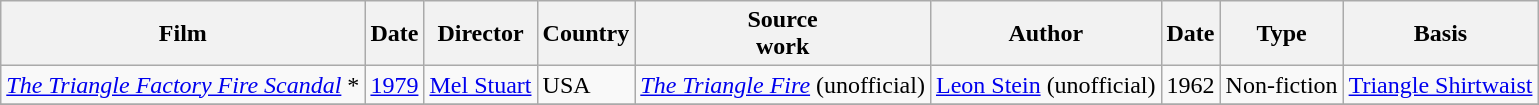<table class="wikitable">
<tr>
<th>Film</th>
<th>Date</th>
<th>Director</th>
<th>Country</th>
<th>Source<br>work</th>
<th>Author</th>
<th>Date</th>
<th>Type</th>
<th>Basis</th>
</tr>
<tr>
<td><em><a href='#'>The Triangle Factory Fire Scandal</a></em> *</td>
<td><a href='#'>1979</a></td>
<td><a href='#'>Mel Stuart</a></td>
<td>USA</td>
<td><em><a href='#'>The Triangle Fire</a></em> (unofficial)</td>
<td><a href='#'>Leon Stein</a> (unofficial)</td>
<td>1962</td>
<td>Non-fiction</td>
<td><a href='#'>Triangle Shirtwaist</a></td>
</tr>
<tr>
</tr>
</table>
